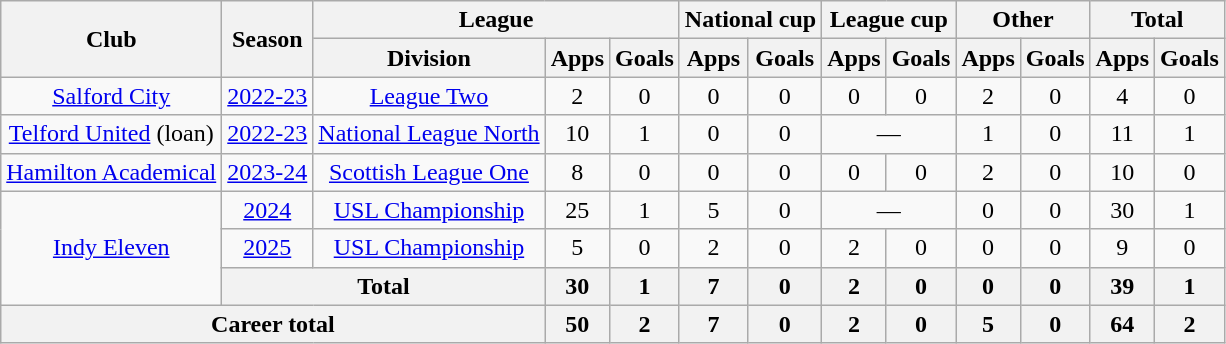<table class="wikitable" style="text-align:center">
<tr>
<th rowspan="2">Club</th>
<th rowspan="2">Season</th>
<th colspan="3">League</th>
<th colspan="2">National cup</th>
<th colspan="2">League cup</th>
<th colspan="2">Other</th>
<th colspan="2">Total</th>
</tr>
<tr>
<th>Division</th>
<th>Apps</th>
<th>Goals</th>
<th>Apps</th>
<th>Goals</th>
<th>Apps</th>
<th>Goals</th>
<th>Apps</th>
<th>Goals</th>
<th>Apps</th>
<th>Goals</th>
</tr>
<tr>
<td><a href='#'>Salford City</a></td>
<td><a href='#'>2022-23</a></td>
<td><a href='#'>League Two</a></td>
<td>2</td>
<td>0</td>
<td>0</td>
<td>0</td>
<td>0</td>
<td>0</td>
<td>2</td>
<td>0</td>
<td>4</td>
<td>0</td>
</tr>
<tr>
<td><a href='#'>Telford United</a> (loan)</td>
<td><a href='#'>2022-23</a></td>
<td><a href='#'>National League North</a></td>
<td>10</td>
<td>1</td>
<td>0</td>
<td>0</td>
<td colspan="2">—</td>
<td>1</td>
<td>0</td>
<td>11</td>
<td>1</td>
</tr>
<tr>
<td><a href='#'>Hamilton Academical</a></td>
<td><a href='#'>2023-24</a></td>
<td><a href='#'>Scottish League One</a></td>
<td>8</td>
<td>0</td>
<td>0</td>
<td>0</td>
<td>0</td>
<td>0</td>
<td>2</td>
<td>0</td>
<td>10</td>
<td>0</td>
</tr>
<tr>
<td rowspan="3"><a href='#'>Indy Eleven</a></td>
<td><a href='#'>2024</a></td>
<td><a href='#'>USL Championship</a></td>
<td>25</td>
<td>1</td>
<td>5</td>
<td>0</td>
<td colspan="2">—</td>
<td>0</td>
<td>0</td>
<td>30</td>
<td>1</td>
</tr>
<tr>
<td><a href='#'>2025</a></td>
<td><a href='#'>USL Championship</a></td>
<td>5</td>
<td>0</td>
<td>2</td>
<td>0</td>
<td>2</td>
<td>0</td>
<td>0</td>
<td>0</td>
<td>9</td>
<td>0</td>
</tr>
<tr>
<th colspan="2">Total</th>
<th>30</th>
<th>1</th>
<th>7</th>
<th>0</th>
<th>2</th>
<th>0</th>
<th>0</th>
<th>0</th>
<th>39</th>
<th>1</th>
</tr>
<tr>
<th colspan="3">Career total</th>
<th>50</th>
<th>2</th>
<th>7</th>
<th>0</th>
<th>2</th>
<th>0</th>
<th>5</th>
<th>0</th>
<th>64</th>
<th>2</th>
</tr>
</table>
